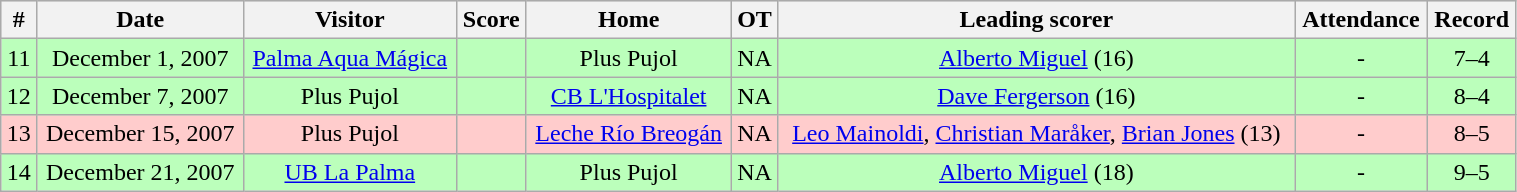<table class="wikitable" width="80%">
<tr align="center" bgcolor="#dddddd">
<th>#</th>
<th>Date</th>
<th>Visitor</th>
<th>Score</th>
<th>Home</th>
<th>OT</th>
<th>Leading scorer</th>
<th>Attendance</th>
<th>Record</th>
</tr>
<tr align="center"  bgcolor="#bbffbb">
<td>11</td>
<td>December 1, 2007</td>
<td><a href='#'>Palma Aqua Mágica</a></td>
<td></td>
<td>Plus Pujol</td>
<td>NA</td>
<td><a href='#'>Alberto Miguel</a> (16)</td>
<td>-</td>
<td>7–4</td>
</tr>
<tr align="center"  bgcolor="#bbffbb">
<td>12</td>
<td>December 7, 2007</td>
<td>Plus Pujol</td>
<td></td>
<td><a href='#'>CB L'Hospitalet</a></td>
<td>NA</td>
<td><a href='#'>Dave Fergerson</a> (16)</td>
<td>-</td>
<td>8–4</td>
</tr>
<tr align="center" bgcolor="#ffcccc">
<td>13</td>
<td>December 15, 2007</td>
<td>Plus Pujol</td>
<td></td>
<td><a href='#'>Leche Río Breogán</a></td>
<td>NA</td>
<td><a href='#'>Leo Mainoldi</a>, <a href='#'>Christian Maråker</a>, <a href='#'>Brian Jones</a> (13)</td>
<td>-</td>
<td>8–5</td>
</tr>
<tr align="center"  bgcolor="#bbffbb">
<td>14</td>
<td>December 21, 2007</td>
<td><a href='#'>UB La Palma</a></td>
<td></td>
<td>Plus Pujol</td>
<td>NA</td>
<td><a href='#'>Alberto Miguel</a> (18)</td>
<td>-</td>
<td>9–5</td>
</tr>
</table>
